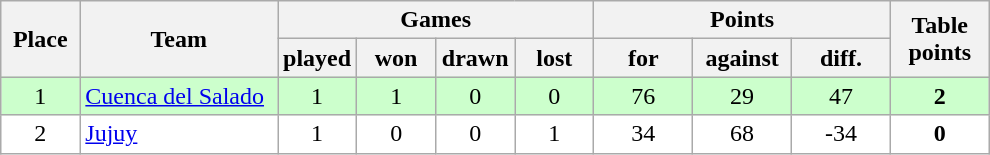<table class="wikitable">
<tr>
<th rowspan=2 width="8%">Place</th>
<th rowspan=2 width="20%">Team</th>
<th colspan=4 width="32%">Games</th>
<th colspan=3 width="30%">Points</th>
<th rowspan=2 width="10%">Table<br>points</th>
</tr>
<tr>
<th width="8%">played</th>
<th width="8%">won</th>
<th width="8%">drawn</th>
<th width="8%">lost</th>
<th width="10%">for</th>
<th width="10%">against</th>
<th width="10%">diff.</th>
</tr>
<tr align=center style="background: #ccffcc;">
<td>1</td>
<td align=left><a href='#'>Cuenca del Salado</a></td>
<td>1</td>
<td>1</td>
<td>0</td>
<td>0</td>
<td>76</td>
<td>29</td>
<td>47</td>
<td><strong>2</strong></td>
</tr>
<tr align=center style="background: #ffffff;">
<td>2</td>
<td align=left><a href='#'>Jujuy</a></td>
<td>1</td>
<td>0</td>
<td>0</td>
<td>1</td>
<td>34</td>
<td>68</td>
<td>-34</td>
<td><strong>0</strong></td>
</tr>
</table>
